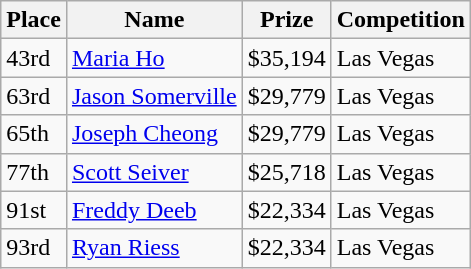<table class="wikitable">
<tr>
<th bgcolor="#FFEBAD">Place</th>
<th bgcolor="#FFEBAD">Name</th>
<th bgcolor="#FFEBAD">Prize</th>
<th bgcolor="#FFEBAD">Competition</th>
</tr>
<tr>
<td>43rd</td>
<td><a href='#'>Maria Ho</a></td>
<td>$35,194</td>
<td>Las Vegas</td>
</tr>
<tr>
<td>63rd</td>
<td><a href='#'>Jason Somerville</a></td>
<td>$29,779</td>
<td>Las Vegas</td>
</tr>
<tr>
<td>65th</td>
<td><a href='#'>Joseph Cheong</a></td>
<td>$29,779</td>
<td>Las Vegas</td>
</tr>
<tr>
<td>77th</td>
<td><a href='#'>Scott Seiver</a></td>
<td>$25,718</td>
<td>Las Vegas</td>
</tr>
<tr>
<td>91st</td>
<td><a href='#'>Freddy Deeb</a></td>
<td>$22,334</td>
<td>Las Vegas</td>
</tr>
<tr>
<td>93rd</td>
<td><a href='#'>Ryan Riess</a></td>
<td>$22,334</td>
<td>Las Vegas</td>
</tr>
</table>
